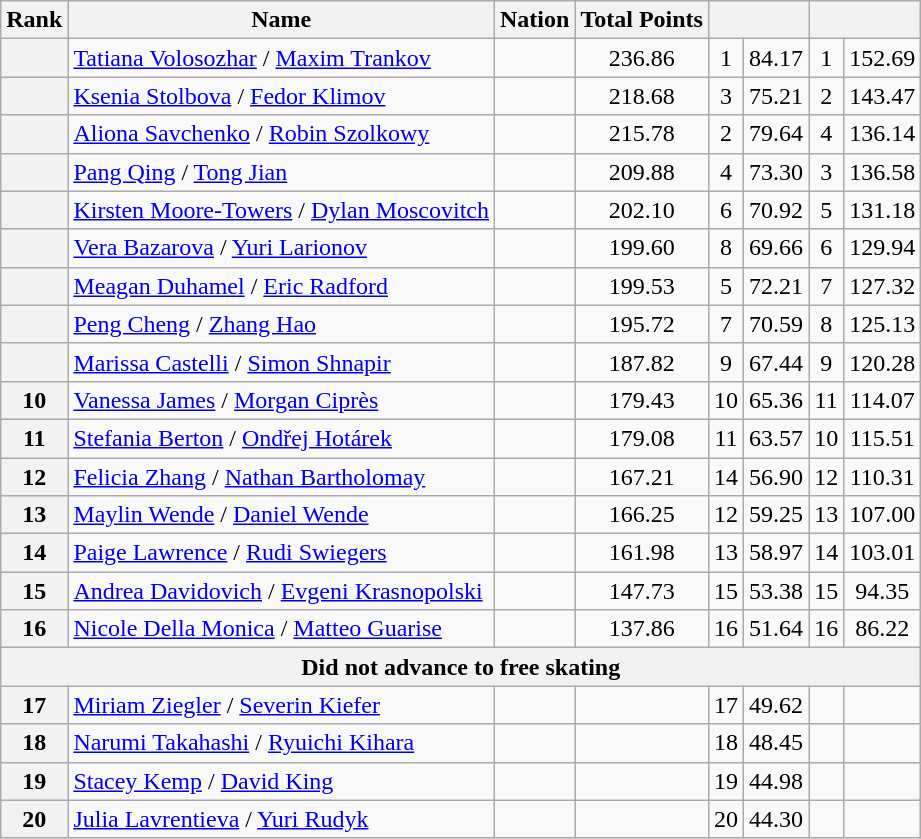<table class="wikitable sortable" style="text-align:center">
<tr>
<th>Rank</th>
<th>Name</th>
<th>Nation</th>
<th>Total Points</th>
<th colspan=2></th>
<th colspan=2></th>
</tr>
<tr>
<th></th>
<td align=left><a href='#'>Tatiana Volosozhar</a> / <a href='#'>Maxim Trankov</a></td>
<td align=left></td>
<td>236.86</td>
<td>1</td>
<td>84.17</td>
<td>1</td>
<td>152.69</td>
</tr>
<tr>
<th></th>
<td align=left><a href='#'>Ksenia Stolbova</a> / <a href='#'>Fedor Klimov</a></td>
<td align=left></td>
<td>218.68</td>
<td>3</td>
<td>75.21</td>
<td>2</td>
<td>143.47</td>
</tr>
<tr>
<th></th>
<td align=left><a href='#'>Aliona Savchenko</a> / <a href='#'>Robin Szolkowy</a></td>
<td align=left></td>
<td>215.78</td>
<td>2</td>
<td>79.64</td>
<td>4</td>
<td>136.14</td>
</tr>
<tr>
<th></th>
<td align=left><a href='#'>Pang Qing</a> / <a href='#'>Tong Jian</a></td>
<td align=left></td>
<td>209.88</td>
<td>4</td>
<td>73.30</td>
<td>3</td>
<td>136.58</td>
</tr>
<tr>
<th></th>
<td align=left><a href='#'>Kirsten Moore-Towers</a> / <a href='#'>Dylan Moscovitch</a></td>
<td align=left></td>
<td>202.10</td>
<td>6</td>
<td>70.92</td>
<td>5</td>
<td>131.18</td>
</tr>
<tr>
<th></th>
<td align=left><a href='#'>Vera Bazarova</a> / <a href='#'>Yuri Larionov</a></td>
<td align=left></td>
<td>199.60</td>
<td>8</td>
<td>69.66</td>
<td>6</td>
<td>129.94</td>
</tr>
<tr>
<th></th>
<td align=left><a href='#'>Meagan Duhamel</a> / <a href='#'>Eric Radford</a></td>
<td align=left></td>
<td>199.53</td>
<td>5</td>
<td>72.21</td>
<td>7</td>
<td>127.32</td>
</tr>
<tr>
<th></th>
<td align=left><a href='#'>Peng Cheng</a> / <a href='#'>Zhang Hao</a></td>
<td align=left></td>
<td>195.72</td>
<td>7</td>
<td>70.59</td>
<td>8</td>
<td>125.13</td>
</tr>
<tr>
<th></th>
<td align=left><a href='#'>Marissa Castelli</a> / <a href='#'>Simon Shnapir</a></td>
<td align=left></td>
<td>187.82</td>
<td>9</td>
<td>67.44</td>
<td>9</td>
<td>120.28</td>
</tr>
<tr>
<th>10</th>
<td align=left><a href='#'>Vanessa James</a> / <a href='#'>Morgan Ciprès</a></td>
<td align=left></td>
<td>179.43</td>
<td>10</td>
<td>65.36</td>
<td>11</td>
<td>114.07</td>
</tr>
<tr>
<th>11</th>
<td align=left><a href='#'>Stefania Berton</a> / <a href='#'>Ondřej Hotárek</a></td>
<td align=left></td>
<td>179.08</td>
<td>11</td>
<td>63.57</td>
<td>10</td>
<td>115.51</td>
</tr>
<tr>
<th>12</th>
<td align=left><a href='#'>Felicia Zhang</a> / <a href='#'>Nathan Bartholomay</a></td>
<td align=left></td>
<td>167.21</td>
<td>14</td>
<td>56.90</td>
<td>12</td>
<td>110.31</td>
</tr>
<tr>
<th>13</th>
<td align=left><a href='#'>Maylin Wende</a> / <a href='#'>Daniel Wende</a></td>
<td align=left></td>
<td>166.25</td>
<td>12</td>
<td>59.25</td>
<td>13</td>
<td>107.00</td>
</tr>
<tr>
<th>14</th>
<td align=left><a href='#'>Paige Lawrence</a> / <a href='#'>Rudi Swiegers</a></td>
<td align=left></td>
<td>161.98</td>
<td>13</td>
<td>58.97</td>
<td>14</td>
<td>103.01</td>
</tr>
<tr>
<th>15</th>
<td align=left><a href='#'>Andrea Davidovich</a> / <a href='#'>Evgeni Krasnopolski</a></td>
<td align=left></td>
<td>147.73</td>
<td>15</td>
<td>53.38</td>
<td>15</td>
<td>94.35</td>
</tr>
<tr>
<th>16</th>
<td align=left><a href='#'>Nicole Della Monica</a> / <a href='#'>Matteo Guarise</a></td>
<td align=left></td>
<td>137.86</td>
<td>16</td>
<td>51.64</td>
<td>16</td>
<td>86.22</td>
</tr>
<tr>
<th colspan=8>Did not advance to free skating</th>
</tr>
<tr>
<th>17</th>
<td align=left><a href='#'>Miriam Ziegler</a> / <a href='#'>Severin Kiefer</a></td>
<td align=left></td>
<td></td>
<td>17</td>
<td>49.62</td>
<td></td>
<td></td>
</tr>
<tr>
<th>18</th>
<td align=left><a href='#'>Narumi Takahashi</a> / <a href='#'>Ryuichi Kihara</a></td>
<td align=left></td>
<td></td>
<td>18</td>
<td>48.45</td>
<td></td>
<td></td>
</tr>
<tr>
<th>19</th>
<td align=left><a href='#'>Stacey Kemp</a> / <a href='#'>David King</a></td>
<td align=left></td>
<td></td>
<td>19</td>
<td>44.98</td>
<td></td>
<td></td>
</tr>
<tr>
<th>20</th>
<td align=left><a href='#'>Julia Lavrentieva</a> / <a href='#'>Yuri Rudyk</a></td>
<td align=left></td>
<td></td>
<td>20</td>
<td>44.30</td>
<td></td>
<td></td>
</tr>
</table>
